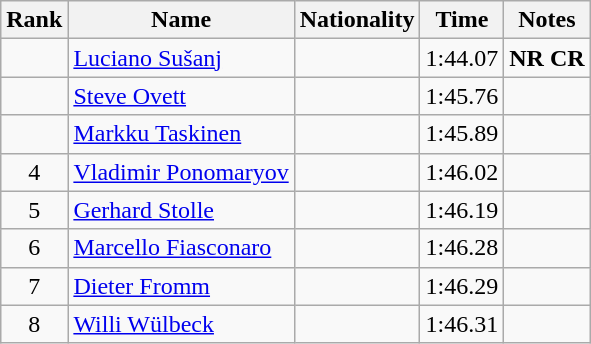<table class="wikitable sortable" style="text-align:center">
<tr>
<th>Rank</th>
<th>Name</th>
<th>Nationality</th>
<th>Time</th>
<th>Notes</th>
</tr>
<tr>
<td></td>
<td align=left><a href='#'>Luciano Sušanj</a></td>
<td align=left></td>
<td>1:44.07</td>
<td><strong>NR CR</strong></td>
</tr>
<tr>
<td></td>
<td align=left><a href='#'>Steve Ovett</a></td>
<td align=left></td>
<td>1:45.76</td>
<td></td>
</tr>
<tr>
<td></td>
<td align=left><a href='#'>Markku Taskinen</a></td>
<td align=left></td>
<td>1:45.89</td>
<td></td>
</tr>
<tr>
<td>4</td>
<td align=left><a href='#'>Vladimir Ponomaryov</a></td>
<td align=left></td>
<td>1:46.02</td>
<td></td>
</tr>
<tr>
<td>5</td>
<td align=left><a href='#'>Gerhard Stolle</a></td>
<td align=left></td>
<td>1:46.19</td>
<td></td>
</tr>
<tr>
<td>6</td>
<td align=left><a href='#'>Marcello Fiasconaro</a></td>
<td align=left></td>
<td>1:46.28</td>
<td></td>
</tr>
<tr>
<td>7</td>
<td align=left><a href='#'>Dieter Fromm</a></td>
<td align=left></td>
<td>1:46.29</td>
<td></td>
</tr>
<tr>
<td>8</td>
<td align=left><a href='#'>Willi Wülbeck</a></td>
<td align=left></td>
<td>1:46.31</td>
<td></td>
</tr>
</table>
